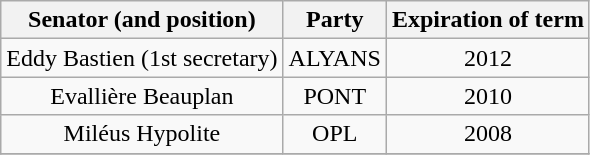<table class="wikitable" style="text-align:center;">
<tr>
<th>Senator (and position)</th>
<th>Party</th>
<th>Expiration of term</th>
</tr>
<tr>
<td>Eddy Bastien (1st secretary)</td>
<td>ALYANS</td>
<td>2012</td>
</tr>
<tr>
<td>Evallière Beauplan</td>
<td>PONT</td>
<td>2010</td>
</tr>
<tr>
<td>Miléus Hypolite</td>
<td>OPL</td>
<td>2008</td>
</tr>
<tr>
</tr>
</table>
